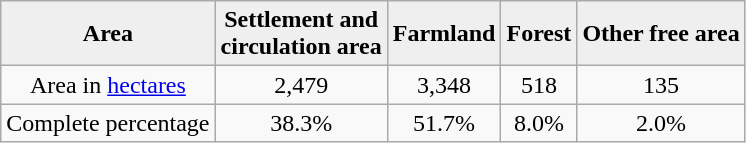<table class="wikitable">
<tr>
<th style="background:#efefef;">Area<br></th>
<th style="background:#efefef;">Settlement and<br>circulation area</th>
<th style="background:#efefef;">Farmland<br></th>
<th style="background:#efefef;">Forest<br></th>
<th style="background:#efefef;">Other free area<br></th>
</tr>
<tr align="center">
<td>Area in <a href='#'>hectares</a></td>
<td>2,479</td>
<td>3,348</td>
<td>518</td>
<td>135</td>
</tr>
<tr align="center">
<td>Complete percentage</td>
<td>38.3%</td>
<td>51.7%</td>
<td>8.0%</td>
<td>2.0%</td>
</tr>
</table>
